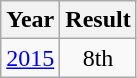<table class="wikitable" style="text-align:center">
<tr>
<th>Year</th>
<th>Result</th>
</tr>
<tr>
<td><a href='#'>2015</a></td>
<td>8th</td>
</tr>
</table>
